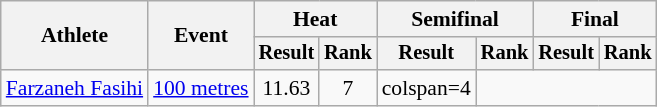<table class="wikitable" style="font-size:90%">
<tr>
<th rowspan="2">Athlete</th>
<th rowspan="2">Event</th>
<th colspan="2">Heat</th>
<th colspan="2">Semifinal</th>
<th colspan="2">Final</th>
</tr>
<tr style="font-size:95%">
<th>Result</th>
<th>Rank</th>
<th>Result</th>
<th>Rank</th>
<th>Result</th>
<th>Rank</th>
</tr>
<tr align=center>
<td align=left><a href='#'>Farzaneh Fasihi</a></td>
<td align=left><a href='#'>100 metres</a></td>
<td>11.63</td>
<td>7</td>
<td>colspan=4 </td>
</tr>
</table>
